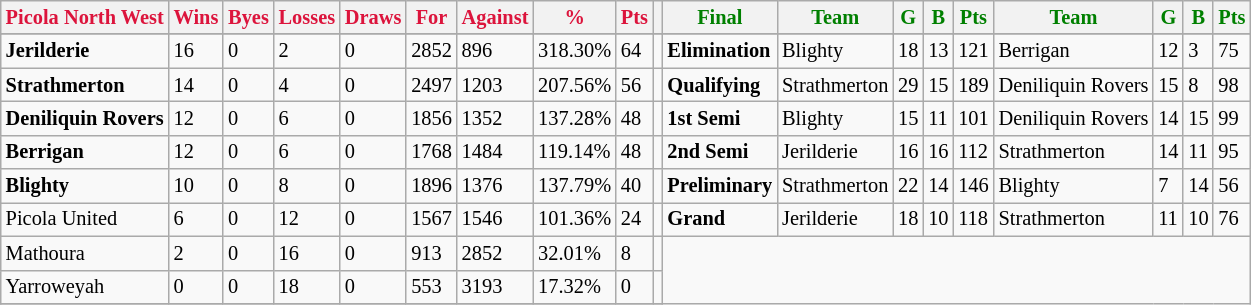<table style="font-size: 85%; text-align: left;" class="wikitable">
<tr>
<th style="color:crimson">Picola North West</th>
<th style="color:crimson">Wins</th>
<th style="color:crimson">Byes</th>
<th style="color:crimson">Losses</th>
<th style="color:crimson">Draws</th>
<th style="color:crimson">For</th>
<th style="color:crimson">Against</th>
<th style="color:crimson">%</th>
<th style="color:crimson">Pts</th>
<th></th>
<th style="color:green">Final</th>
<th style="color:green">Team</th>
<th style="color:green">G</th>
<th style="color:green">B</th>
<th style="color:green">Pts</th>
<th style="color:green">Team</th>
<th style="color:green">G</th>
<th style="color:green">B</th>
<th style="color:green">Pts</th>
</tr>
<tr>
</tr>
<tr>
</tr>
<tr>
<td><strong>	Jerilderie	</strong></td>
<td>16</td>
<td>0</td>
<td>2</td>
<td>0</td>
<td>2852</td>
<td>896</td>
<td>318.30%</td>
<td>64</td>
<td></td>
<td><strong>Elimination</strong></td>
<td>Blighty</td>
<td>18</td>
<td>13</td>
<td>121</td>
<td>Berrigan</td>
<td>12</td>
<td>3</td>
<td>75</td>
</tr>
<tr>
<td><strong>	Strathmerton	</strong></td>
<td>14</td>
<td>0</td>
<td>4</td>
<td>0</td>
<td>2497</td>
<td>1203</td>
<td>207.56%</td>
<td>56</td>
<td></td>
<td><strong>Qualifying</strong></td>
<td>Strathmerton</td>
<td>29</td>
<td>15</td>
<td>189</td>
<td>Deniliquin Rovers</td>
<td>15</td>
<td>8</td>
<td>98</td>
</tr>
<tr>
<td><strong>	Deniliquin Rovers	</strong></td>
<td>12</td>
<td>0</td>
<td>6</td>
<td>0</td>
<td>1856</td>
<td>1352</td>
<td>137.28%</td>
<td>48</td>
<td></td>
<td><strong>1st Semi</strong></td>
<td>Blighty</td>
<td>15</td>
<td>11</td>
<td>101</td>
<td>Deniliquin Rovers</td>
<td>14</td>
<td>15</td>
<td>99</td>
</tr>
<tr>
<td><strong>	Berrigan	</strong></td>
<td>12</td>
<td>0</td>
<td>6</td>
<td>0</td>
<td>1768</td>
<td>1484</td>
<td>119.14%</td>
<td>48</td>
<td></td>
<td><strong>2nd Semi</strong></td>
<td>Jerilderie</td>
<td>16</td>
<td>16</td>
<td>112</td>
<td>Strathmerton</td>
<td>14</td>
<td>11</td>
<td>95</td>
</tr>
<tr>
<td><strong>	Blighty	</strong></td>
<td>10</td>
<td>0</td>
<td>8</td>
<td>0</td>
<td>1896</td>
<td>1376</td>
<td>137.79%</td>
<td>40</td>
<td></td>
<td><strong>Preliminary</strong></td>
<td>Strathmerton</td>
<td>22</td>
<td>14</td>
<td>146</td>
<td>Blighty</td>
<td>7</td>
<td>14</td>
<td>56</td>
</tr>
<tr>
<td>Picola United</td>
<td>6</td>
<td>0</td>
<td>12</td>
<td>0</td>
<td>1567</td>
<td>1546</td>
<td>101.36%</td>
<td>24</td>
<td></td>
<td><strong>Grand</strong></td>
<td>Jerilderie</td>
<td>18</td>
<td>10</td>
<td>118</td>
<td>Strathmerton</td>
<td>11</td>
<td>10</td>
<td>76</td>
</tr>
<tr>
<td>Mathoura</td>
<td>2</td>
<td>0</td>
<td>16</td>
<td>0</td>
<td>913</td>
<td>2852</td>
<td>32.01%</td>
<td>8</td>
<td></td>
</tr>
<tr>
<td>Yarroweyah</td>
<td>0</td>
<td>0</td>
<td>18</td>
<td>0</td>
<td>553</td>
<td>3193</td>
<td>17.32%</td>
<td>0</td>
<td></td>
</tr>
<tr>
</tr>
</table>
